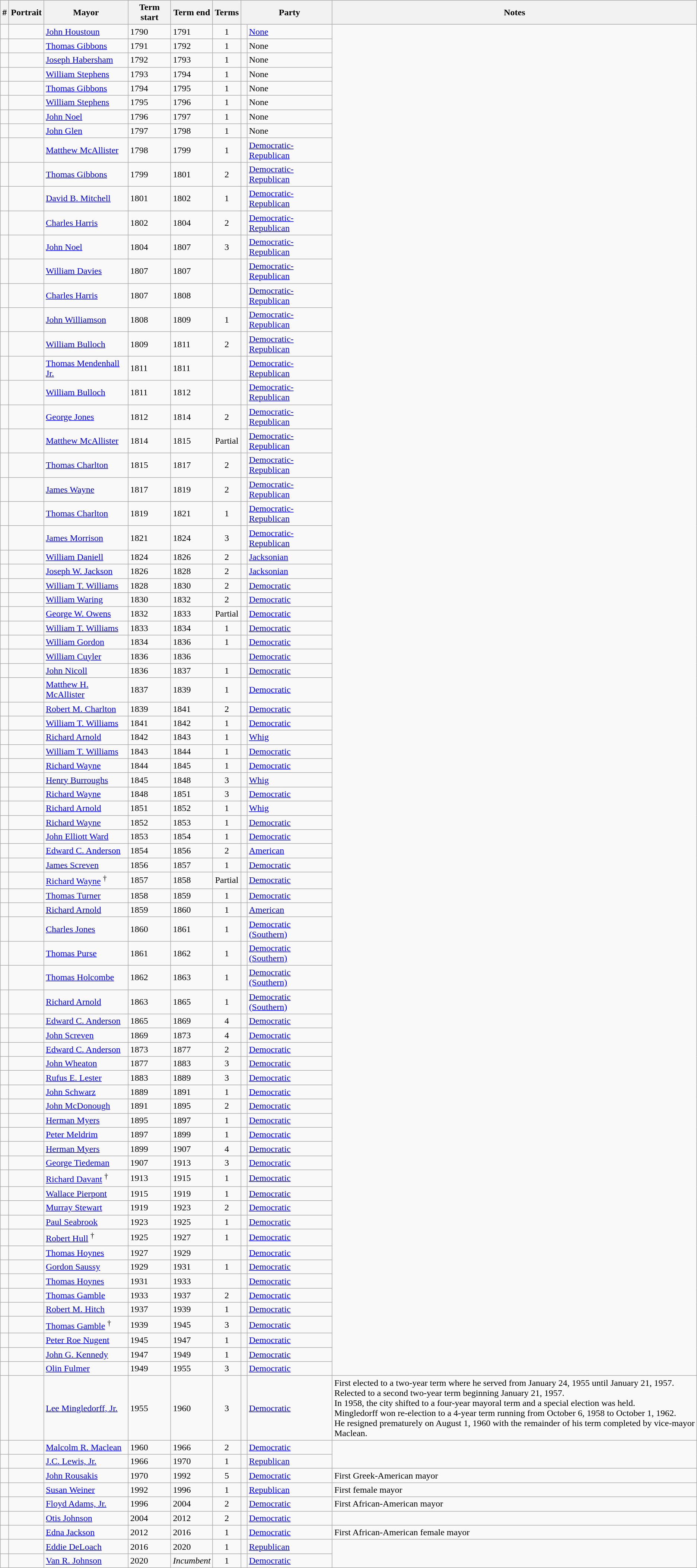<table class="wikitable sortable">
<tr>
<th align=center>#</th>
<th>Portrait</th>
<th>Mayor</th>
<th>Term start</th>
<th>Term end</th>
<th>Terms</th>
<th class=unsortable> </th>
<th style="border-left-style:hidden;padding:0.1em 0em">Party</th>
<th>Notes</th>
</tr>
<tr>
<td align=center></td>
<td></td>
<td><a href='#'>John Houstoun</a></td>
<td>1790</td>
<td>1791</td>
<td align=center>1</td>
<td bgcolor=></td>
<td><a href='#'>None</a></td>
</tr>
<tr>
<td align=center></td>
<td></td>
<td><a href='#'>Thomas Gibbons</a></td>
<td>1791</td>
<td>1792</td>
<td align=center>1</td>
<td bgcolor=></td>
<td>None</td>
</tr>
<tr>
<td align=center></td>
<td></td>
<td><a href='#'>Joseph Habersham</a></td>
<td>1792</td>
<td>1793</td>
<td align=center>1</td>
<td bgcolor=></td>
<td>None</td>
</tr>
<tr>
<td align=center></td>
<td></td>
<td><a href='#'>William Stephens</a></td>
<td>1793</td>
<td>1794</td>
<td align=center>1</td>
<td bgcolor=></td>
<td>None</td>
</tr>
<tr>
<td align=center></td>
<td></td>
<td><a href='#'>Thomas Gibbons</a></td>
<td>1794</td>
<td>1795</td>
<td align=center>1</td>
<td bgcolor=></td>
<td>None</td>
</tr>
<tr>
<td align=center></td>
<td></td>
<td><a href='#'>William Stephens</a></td>
<td>1795</td>
<td>1796</td>
<td align=center>1</td>
<td bgcolor=></td>
<td>None</td>
</tr>
<tr>
<td align=center></td>
<td></td>
<td><a href='#'>John Noel</a></td>
<td>1796</td>
<td>1797</td>
<td align=center>1</td>
<td bgcolor=></td>
<td>None</td>
</tr>
<tr>
<td align=center></td>
<td></td>
<td><a href='#'>John Glen</a></td>
<td>1797</td>
<td>1798</td>
<td align=center>1</td>
<td bgcolor=></td>
<td>None</td>
</tr>
<tr>
<td align=center></td>
<td></td>
<td><a href='#'>Matthew McAllister</a></td>
<td>1798</td>
<td>1799</td>
<td align=center>1</td>
<td bgcolor=></td>
<td><a href='#'>Democratic-Republican</a></td>
</tr>
<tr>
<td align=center></td>
<td></td>
<td><a href='#'>Thomas Gibbons</a></td>
<td>1799</td>
<td>1801</td>
<td align=center>2</td>
<td bgcolor=></td>
<td><a href='#'>Democratic-Republican</a></td>
</tr>
<tr>
<td align=center></td>
<td></td>
<td><a href='#'>David B. Mitchell</a></td>
<td>1801</td>
<td>1802</td>
<td align=center>1</td>
<td bgcolor=></td>
<td><a href='#'>Democratic-Republican</a></td>
</tr>
<tr>
<td align=center></td>
<td></td>
<td><a href='#'>Charles Harris</a></td>
<td>1802</td>
<td>1804</td>
<td align=center>2</td>
<td bgcolor=></td>
<td><a href='#'>Democratic-Republican</a></td>
</tr>
<tr>
<td align=center></td>
<td></td>
<td><a href='#'>John Noel</a></td>
<td>1804</td>
<td>1807</td>
<td align=center>3</td>
<td bgcolor=></td>
<td><a href='#'>Democratic-Republican</a></td>
</tr>
<tr>
<td align=center></td>
<td></td>
<td><a href='#'>William Davies</a></td>
<td>1807</td>
<td>1807</td>
<td align=center></td>
<td bgcolor=></td>
<td><a href='#'>Democratic-Republican</a></td>
</tr>
<tr>
<td align=center></td>
<td></td>
<td><a href='#'>Charles Harris</a></td>
<td>1807</td>
<td>1808</td>
<td align=center></td>
<td bgcolor=></td>
<td><a href='#'>Democratic-Republican</a></td>
</tr>
<tr>
<td align=center></td>
<td></td>
<td><a href='#'>John Williamson</a></td>
<td>1808</td>
<td>1809</td>
<td align=center>1</td>
<td bgcolor=></td>
<td><a href='#'>Democratic-Republican</a></td>
</tr>
<tr>
<td align=center></td>
<td></td>
<td><a href='#'>William Bulloch</a></td>
<td>1809</td>
<td>1811</td>
<td align=center>2</td>
<td bgcolor=></td>
<td><a href='#'>Democratic-Republican</a></td>
</tr>
<tr>
<td align=center></td>
<td></td>
<td><a href='#'>Thomas Mendenhall Jr.</a></td>
<td>1811</td>
<td>1811</td>
<td align=center></td>
<td bgcolor=></td>
<td><a href='#'>Democratic-Republican</a></td>
</tr>
<tr>
<td align=center></td>
<td></td>
<td><a href='#'>William Bulloch</a></td>
<td>1811</td>
<td>1812</td>
<td align=center></td>
<td bgcolor=></td>
<td><a href='#'>Democratic-Republican</a></td>
</tr>
<tr>
<td align=center></td>
<td></td>
<td><a href='#'>George Jones</a></td>
<td>1812</td>
<td>1814</td>
<td align=center>2</td>
<td bgcolor=></td>
<td><a href='#'>Democratic-Republican</a></td>
</tr>
<tr>
<td align=center></td>
<td></td>
<td><a href='#'>Matthew McAllister</a></td>
<td>1814</td>
<td>1815</td>
<td align=center>Partial</td>
<td bgcolor=></td>
<td><a href='#'>Democratic-Republican</a></td>
</tr>
<tr>
<td align=center></td>
<td></td>
<td><a href='#'>Thomas Charlton</a></td>
<td>1815</td>
<td>1817</td>
<td align=center>2 </td>
<td bgcolor=></td>
<td><a href='#'>Democratic-Republican</a></td>
</tr>
<tr>
<td align=center></td>
<td></td>
<td><a href='#'>James Wayne</a></td>
<td>1817</td>
<td>1819</td>
<td align=center>2</td>
<td bgcolor=></td>
<td><a href='#'>Democratic-Republican</a></td>
</tr>
<tr>
<td align=center></td>
<td></td>
<td><a href='#'>Thomas Charlton</a></td>
<td>1819</td>
<td>1821</td>
<td align=center>1 </td>
<td bgcolor=></td>
<td><a href='#'>Democratic-Republican</a></td>
</tr>
<tr>
<td align=center></td>
<td></td>
<td><a href='#'>James Morrison</a></td>
<td>1821</td>
<td>1824</td>
<td align=center>3 </td>
<td bgcolor=></td>
<td><a href='#'>Democratic-Republican</a></td>
</tr>
<tr>
<td align=center></td>
<td></td>
<td><a href='#'>William Daniell</a></td>
<td>1824</td>
<td>1826</td>
<td align=center>2</td>
<td bgcolor=></td>
<td><a href='#'>Jacksonian</a></td>
</tr>
<tr>
<td align=center></td>
<td></td>
<td><a href='#'>Joseph W. Jackson</a></td>
<td>1826</td>
<td>1828</td>
<td align=center>2</td>
<td bgcolor=></td>
<td><a href='#'>Jacksonian</a></td>
</tr>
<tr>
<td align=center></td>
<td></td>
<td><a href='#'>William T. Williams</a></td>
<td>1828</td>
<td>1830</td>
<td align=center>2</td>
<td bgcolor=></td>
<td><a href='#'>Democratic</a></td>
</tr>
<tr>
<td align=center></td>
<td></td>
<td><a href='#'>William Waring</a></td>
<td>1830</td>
<td>1832</td>
<td align=center>2</td>
<td bgcolor=></td>
<td><a href='#'>Democratic</a></td>
</tr>
<tr>
<td align=center></td>
<td></td>
<td><a href='#'>George W. Owens</a></td>
<td>1832</td>
<td>1833</td>
<td align=center>Partial</td>
<td bgcolor=></td>
<td><a href='#'>Democratic</a></td>
</tr>
<tr>
<td align=center></td>
<td></td>
<td><a href='#'>William T. Williams</a></td>
<td>1833</td>
<td>1834</td>
<td align=center>1 </td>
<td bgcolor=></td>
<td><a href='#'>Democratic</a></td>
</tr>
<tr>
<td align=center></td>
<td></td>
<td><a href='#'>William Gordon</a></td>
<td>1834</td>
<td>1836</td>
<td align=center>1 </td>
<td bgcolor=></td>
<td><a href='#'>Democratic</a></td>
</tr>
<tr>
<td align=center></td>
<td></td>
<td><a href='#'>William Cuyler</a></td>
<td>1836</td>
<td>1836</td>
<td align=center></td>
<td bgcolor=></td>
<td><a href='#'>Democratic</a></td>
</tr>
<tr>
<td align=center></td>
<td></td>
<td><a href='#'>John Nicoll</a></td>
<td>1836</td>
<td>1837</td>
<td align=center>1</td>
<td bgcolor=></td>
<td><a href='#'>Democratic</a></td>
</tr>
<tr>
<td align=center></td>
<td></td>
<td><a href='#'>Matthew H. McAllister</a></td>
<td>1837</td>
<td>1839</td>
<td align=center>1 </td>
<td bgcolor=></td>
<td><a href='#'>Democratic</a></td>
</tr>
<tr>
<td align=center></td>
<td></td>
<td><a href='#'>Robert M. Charlton</a></td>
<td>1839</td>
<td>1841</td>
<td align=center>2 </td>
<td bgcolor=></td>
<td><a href='#'>Democratic</a></td>
</tr>
<tr>
<td align=center></td>
<td></td>
<td><a href='#'>William T. Williams</a></td>
<td>1841</td>
<td>1842</td>
<td align=center>1</td>
<td bgcolor=></td>
<td><a href='#'>Democratic</a></td>
</tr>
<tr>
<td align=center></td>
<td></td>
<td><a href='#'>Richard Arnold</a></td>
<td>1842</td>
<td>1843</td>
<td align=center>1</td>
<td bgcolor=></td>
<td><a href='#'>Whig</a></td>
</tr>
<tr>
<td align=center></td>
<td></td>
<td><a href='#'>William T. Williams</a></td>
<td>1843</td>
<td>1844</td>
<td align=center>1</td>
<td bgcolor=></td>
<td><a href='#'>Democratic</a></td>
</tr>
<tr>
<td align=center></td>
<td></td>
<td><a href='#'>Richard Wayne</a></td>
<td>1844</td>
<td>1845</td>
<td align=center>1</td>
<td bgcolor=></td>
<td><a href='#'>Democratic</a></td>
</tr>
<tr>
<td align=center></td>
<td></td>
<td><a href='#'>Henry Burroughs</a></td>
<td>1845</td>
<td>1848</td>
<td align=center>3</td>
<td bgcolor=></td>
<td><a href='#'>Whig</a></td>
</tr>
<tr>
<td align=center></td>
<td></td>
<td><a href='#'>Richard Wayne</a></td>
<td>1848</td>
<td>1851</td>
<td align=center>3</td>
<td bgcolor=></td>
<td><a href='#'>Democratic</a></td>
</tr>
<tr>
<td align=center></td>
<td></td>
<td><a href='#'>Richard Arnold</a></td>
<td>1851</td>
<td>1852</td>
<td align=center>1</td>
<td bgcolor=></td>
<td><a href='#'>Whig</a></td>
</tr>
<tr>
<td align=center></td>
<td></td>
<td><a href='#'>Richard Wayne</a></td>
<td>1852</td>
<td>1853</td>
<td align=center>1</td>
<td bgcolor=></td>
<td><a href='#'>Democratic</a></td>
</tr>
<tr>
<td align=center></td>
<td></td>
<td><a href='#'>John Elliott Ward</a></td>
<td>1853</td>
<td>1854</td>
<td align=center>1</td>
<td bgcolor=></td>
<td><a href='#'>Democratic</a></td>
</tr>
<tr>
<td align=center></td>
<td></td>
<td><a href='#'>Edward C. Anderson</a></td>
<td>1854</td>
<td>1856</td>
<td align=center>2</td>
<td bgcolor=></td>
<td><a href='#'>American</a></td>
</tr>
<tr>
<td align=center></td>
<td></td>
<td><a href='#'>James Screven</a></td>
<td>1856</td>
<td>1857</td>
<td align=center>1</td>
<td bgcolor=></td>
<td><a href='#'>Democratic</a></td>
</tr>
<tr>
<td align=center></td>
<td></td>
<td><a href='#'>Richard Wayne</a> <sup>†</sup></td>
<td>1857</td>
<td>1858</td>
<td align=center>Partial</td>
<td bgcolor=></td>
<td><a href='#'>Democratic</a></td>
</tr>
<tr>
<td align=center></td>
<td></td>
<td><a href='#'>Thomas Turner</a></td>
<td>1858</td>
<td>1859</td>
<td align=center>1 </td>
<td bgcolor=></td>
<td><a href='#'>Democratic</a></td>
</tr>
<tr>
<td align=center></td>
<td></td>
<td><a href='#'>Richard Arnold</a></td>
<td>1859</td>
<td>1860</td>
<td align=center>1</td>
<td bgcolor=></td>
<td><a href='#'>American</a></td>
</tr>
<tr>
<td align=center></td>
<td></td>
<td><a href='#'>Charles Jones</a></td>
<td>1860</td>
<td>1861</td>
<td align=center>1</td>
<td bgcolor=></td>
<td><a href='#'>Democratic (Southern)</a></td>
</tr>
<tr>
<td align=center></td>
<td></td>
<td><a href='#'>Thomas Purse</a></td>
<td>1861</td>
<td>1862</td>
<td align=center>1</td>
<td bgcolor=></td>
<td><a href='#'>Democratic (Southern)</a></td>
</tr>
<tr>
<td align=center></td>
<td></td>
<td><a href='#'>Thomas Holcombe</a></td>
<td>1862</td>
<td>1863</td>
<td align=center>1</td>
<td bgcolor=></td>
<td><a href='#'>Democratic (Southern)</a></td>
</tr>
<tr>
<td align=center></td>
<td></td>
<td><a href='#'>Richard Arnold</a></td>
<td>1863</td>
<td>1865</td>
<td align=center>1</td>
<td bgcolor=></td>
<td><a href='#'>Democratic (Southern)</a></td>
</tr>
<tr>
<td align=center></td>
<td></td>
<td><a href='#'>Edward C. Anderson</a></td>
<td>1865</td>
<td>1869</td>
<td align=center>4</td>
<td bgcolor=></td>
<td><a href='#'>Democratic</a></td>
</tr>
<tr>
<td align=center></td>
<td></td>
<td><a href='#'>John Screven</a></td>
<td>1869</td>
<td>1873</td>
<td align=center>4</td>
<td bgcolor=></td>
<td><a href='#'>Democratic</a></td>
</tr>
<tr>
<td align=center></td>
<td></td>
<td><a href='#'>Edward C. Anderson</a></td>
<td>1873</td>
<td>1877</td>
<td align=center>2</td>
<td bgcolor=></td>
<td><a href='#'>Democratic</a></td>
</tr>
<tr>
<td align=center></td>
<td></td>
<td><a href='#'>John Wheaton</a></td>
<td>1877</td>
<td>1883</td>
<td align=center>3</td>
<td bgcolor=></td>
<td><a href='#'>Democratic</a></td>
</tr>
<tr>
<td align=center></td>
<td></td>
<td><a href='#'>Rufus E. Lester</a></td>
<td>1883</td>
<td>1889</td>
<td align=center>3</td>
<td bgcolor=></td>
<td><a href='#'>Democratic</a></td>
</tr>
<tr>
<td align=center></td>
<td></td>
<td><a href='#'>John Schwarz</a></td>
<td>1889</td>
<td>1891</td>
<td align=center>1</td>
<td bgcolor=></td>
<td><a href='#'>Democratic</a></td>
</tr>
<tr>
<td align=center></td>
<td></td>
<td><a href='#'>John McDonough</a></td>
<td>1891</td>
<td>1895</td>
<td align=center>2</td>
<td bgcolor=></td>
<td><a href='#'>Democratic</a></td>
</tr>
<tr>
<td align=center></td>
<td></td>
<td><a href='#'>Herman Myers</a></td>
<td>1895</td>
<td>1897</td>
<td align=center>1</td>
<td bgcolor=></td>
<td><a href='#'>Democratic</a></td>
</tr>
<tr>
<td align=center></td>
<td></td>
<td><a href='#'>Peter Meldrim</a></td>
<td>1897</td>
<td>1899</td>
<td align=center>1</td>
<td bgcolor=></td>
<td><a href='#'>Democratic</a></td>
</tr>
<tr>
<td align=center></td>
<td></td>
<td><a href='#'>Herman Myers</a></td>
<td>1899</td>
<td>1907</td>
<td align=center>4</td>
<td bgcolor=></td>
<td><a href='#'>Democratic</a></td>
</tr>
<tr>
<td align=center></td>
<td></td>
<td><a href='#'>George Tiedeman</a></td>
<td>1907</td>
<td>1913</td>
<td align=center>3</td>
<td bgcolor=></td>
<td><a href='#'>Democratic</a></td>
</tr>
<tr>
<td align=center></td>
<td></td>
<td><a href='#'>Richard Davant</a> <sup>†</sup></td>
<td>1913</td>
<td>1915</td>
<td align=center>1 </td>
<td bgcolor=></td>
<td><a href='#'>Democratic</a></td>
</tr>
<tr>
<td align=center></td>
<td></td>
<td><a href='#'>Wallace Pierpont</a></td>
<td>1915</td>
<td>1919</td>
<td align=center>1 </td>
<td bgcolor=></td>
<td><a href='#'>Democratic</a></td>
</tr>
<tr>
<td align=center></td>
<td></td>
<td><a href='#'>Murray Stewart</a></td>
<td>1919</td>
<td>1923</td>
<td align=center>2</td>
<td bgcolor=></td>
<td><a href='#'>Democratic</a></td>
</tr>
<tr>
<td align=center></td>
<td></td>
<td><a href='#'>Paul Seabrook</a></td>
<td>1923</td>
<td>1925</td>
<td align=center>1</td>
<td bgcolor=></td>
<td><a href='#'>Democratic</a></td>
</tr>
<tr>
<td align=center></td>
<td></td>
<td><a href='#'>Robert Hull</a> <sup>†</sup></td>
<td>1925</td>
<td>1927</td>
<td align=center>1 </td>
<td bgcolor=></td>
<td><a href='#'>Democratic</a></td>
</tr>
<tr>
<td align=center></td>
<td></td>
<td><a href='#'>Thomas Hoynes</a></td>
<td>1927</td>
<td>1929</td>
<td align=center></td>
<td bgcolor=></td>
<td><a href='#'>Democratic</a></td>
</tr>
<tr>
<td align=center></td>
<td></td>
<td><a href='#'>Gordon Saussy</a></td>
<td>1929</td>
<td>1931</td>
<td align=center>1 </td>
<td bgcolor=></td>
<td><a href='#'>Democratic</a></td>
</tr>
<tr>
<td align=center></td>
<td></td>
<td><a href='#'>Thomas Hoynes</a></td>
<td>1931</td>
<td>1933</td>
<td align=center></td>
<td bgcolor=></td>
<td><a href='#'>Democratic</a></td>
</tr>
<tr>
<td align=center></td>
<td></td>
<td><a href='#'>Thomas Gamble</a></td>
<td>1933</td>
<td>1937</td>
<td align=center>2</td>
<td bgcolor=></td>
<td><a href='#'>Democratic</a></td>
</tr>
<tr>
<td align=center></td>
<td></td>
<td><a href='#'>Robert M. Hitch</a></td>
<td>1937</td>
<td>1939</td>
<td align=center>1</td>
<td bgcolor=></td>
<td><a href='#'>Democratic</a></td>
</tr>
<tr>
<td align=center></td>
<td></td>
<td><a href='#'>Thomas Gamble</a> <sup>†</sup></td>
<td>1939</td>
<td>1945</td>
<td align=center>3 </td>
<td bgcolor=></td>
<td><a href='#'>Democratic</a></td>
</tr>
<tr>
<td align=center></td>
<td></td>
<td><a href='#'>Peter Roe Nugent</a></td>
<td>1945</td>
<td>1947</td>
<td align=center>1 </td>
<td bgcolor=></td>
<td><a href='#'>Democratic</a></td>
</tr>
<tr>
<td align=center></td>
<td></td>
<td><a href='#'>John G. Kennedy</a></td>
<td>1947</td>
<td>1949</td>
<td align=center>1</td>
<td bgcolor=></td>
<td><a href='#'>Democratic</a></td>
</tr>
<tr>
<td align=center></td>
<td></td>
<td><a href='#'>Olin Fulmer</a></td>
<td>1949</td>
<td>1955</td>
<td align=center>3</td>
<td bgcolor=></td>
<td><a href='#'>Democratic</a></td>
</tr>
<tr>
<td align=center></td>
<td></td>
<td><a href='#'>Lee Mingledorff, Jr.</a></td>
<td>1955</td>
<td>1960</td>
<td align=center>3</td>
<td bgcolor=></td>
<td><a href='#'>Democratic</a></td>
<td>First elected to a two-year term where he served from January 24, 1955 until January 21, 1957.<br> Relected to a second two-year term beginning January 21, 1957.<br> In 1958, the city shifted to a four-year mayoral term and a special election was held.<br> Mingledorff won re-election to a 4-year term running from October 6, 1958 to October 1, 1962.<br> He resigned prematurely on August 1, 1960 with the remainder of his term completed by vice-mayor Maclean.</td>
</tr>
<tr>
<td align=center></td>
<td></td>
<td><a href='#'>Malcolm R. Maclean</a></td>
<td>1960</td>
<td>1966</td>
<td align=center>2</td>
<td bgcolor=></td>
<td><a href='#'>Democratic</a></td>
</tr>
<tr>
<td align=center></td>
<td></td>
<td><a href='#'>J.C. Lewis, Jr.</a></td>
<td>1966</td>
<td>1970</td>
<td align=center>1</td>
<td bgcolor=></td>
<td><a href='#'>Republican</a></td>
</tr>
<tr>
<td align=center></td>
<td></td>
<td><a href='#'>John Rousakis</a></td>
<td>1970</td>
<td>1992</td>
<td align=center>5</td>
<td bgcolor=></td>
<td><a href='#'>Democratic</a></td>
<td>First Greek-American mayor</td>
</tr>
<tr>
<td align=center></td>
<td></td>
<td><a href='#'>Susan Weiner</a></td>
<td>1992</td>
<td>1996</td>
<td align=center>1</td>
<td bgcolor=></td>
<td><a href='#'>Republican</a></td>
<td>First female mayor</td>
</tr>
<tr>
<td align=center></td>
<td></td>
<td><a href='#'>Floyd Adams, Jr.</a></td>
<td>1996</td>
<td>2004</td>
<td align=center>2</td>
<td bgcolor=></td>
<td><a href='#'>Democratic</a></td>
<td>First African-American mayor</td>
</tr>
<tr>
<td align=center></td>
<td></td>
<td><a href='#'>Otis Johnson</a></td>
<td>2004</td>
<td>2012</td>
<td align=center>2</td>
<td bgcolor=></td>
<td><a href='#'>Democratic</a></td>
</tr>
<tr>
<td align=center></td>
<td></td>
<td><a href='#'>Edna Jackson</a></td>
<td>2012</td>
<td>2016</td>
<td align=center>1</td>
<td bgcolor=></td>
<td><a href='#'>Democratic</a></td>
<td>First African-American female mayor</td>
</tr>
<tr>
<td align=center></td>
<td></td>
<td><a href='#'>Eddie DeLoach</a></td>
<td>2016</td>
<td>2020</td>
<td align=center>1</td>
<td bgcolor=></td>
<td><a href='#'>Republican</a></td>
</tr>
<tr>
<td align=center></td>
<td></td>
<td><a href='#'>Van R. Johnson</a></td>
<td>2020</td>
<td><em>Incumbent</em></td>
<td align=center>1</td>
<td bgcolor=></td>
<td><a href='#'>Democratic</a></td>
</tr>
</table>
